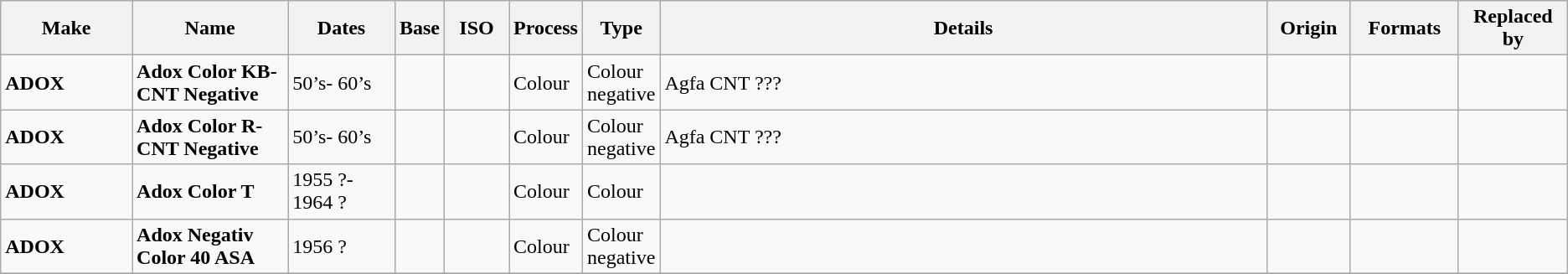<table class="wikitable">
<tr>
<th scope="col" style="width: 100px;">Make</th>
<th scope="col" style="width: 120px;">Name</th>
<th scope="col" style="width: 80px;">Dates</th>
<th scope="col" style="width: 30px;">Base</th>
<th scope="col" style="width: 45px;">ISO</th>
<th scope="col" style="width: 40px;">Process</th>
<th scope="col" style="width: 40px;">Type</th>
<th scope="col" style="width: 500px;">Details</th>
<th scope="col" style="width: 60px;">Origin</th>
<th scope="col" style="width: 80px;">Formats</th>
<th scope="col" style="width: 80px;">Replaced by</th>
</tr>
<tr>
<td><strong>ADOX</strong></td>
<td><strong>Adox Color KB-CNT Negative</strong></td>
<td>50’s- 60’s</td>
<td></td>
<td></td>
<td>Colour</td>
<td>Colour negative</td>
<td>Agfa CNT ???</td>
<td></td>
<td></td>
<td></td>
</tr>
<tr>
<td><strong>ADOX</strong></td>
<td><strong>Adox Color R-CNT Negative</strong></td>
<td>50’s- 60’s</td>
<td></td>
<td></td>
<td>Colour</td>
<td>Colour negative</td>
<td>Agfa CNT ???</td>
<td></td>
<td></td>
<td></td>
</tr>
<tr>
<td><strong>ADOX</strong></td>
<td><strong>Adox Color T </strong></td>
<td>1955 ?- 1964 ?</td>
<td></td>
<td></td>
<td>Colour</td>
<td>Colour</td>
<td></td>
<td></td>
<td></td>
<td></td>
</tr>
<tr>
<td><strong>ADOX</strong></td>
<td><strong>Adox Negativ Color 40 ASA</strong></td>
<td>1956 ?</td>
<td></td>
<td></td>
<td>Colour</td>
<td>Colour negative</td>
<td></td>
<td></td>
<td></td>
<td></td>
</tr>
<tr>
</tr>
</table>
